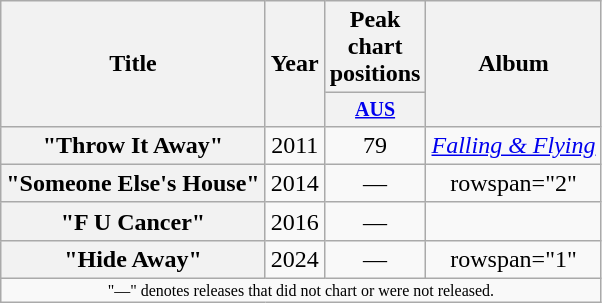<table class="wikitable plainrowheaders" style="text-align:center;">
<tr>
<th scope="col" rowspan="2">Title</th>
<th scope="col" rowspan="2">Year</th>
<th scope="col" colspan="1">Peak chart positions</th>
<th scope="col" rowspan="2">Album</th>
</tr>
<tr style="font-size:smaller;">
<th style="width:30px;"><a href='#'>AUS</a><br></th>
</tr>
<tr>
<th scope="row">"Throw It Away"<br></th>
<td>2011</td>
<td>79</td>
<td><em><a href='#'>Falling & Flying</a></em></td>
</tr>
<tr>
<th scope="row">"Someone Else's House"<br></th>
<td>2014</td>
<td>—</td>
<td>rowspan="2" </td>
</tr>
<tr>
<th scope="row">"F U Cancer"<br></th>
<td>2016</td>
<td>—</td>
</tr>
<tr>
<th scope="row">"Hide Away"<br></th>
<td>2024</td>
<td>—</td>
<td>rowspan="1" </td>
</tr>
<tr>
<td colspan="20" style="font-size:8pt">"—" denotes releases that did not chart or were not released.</td>
</tr>
</table>
